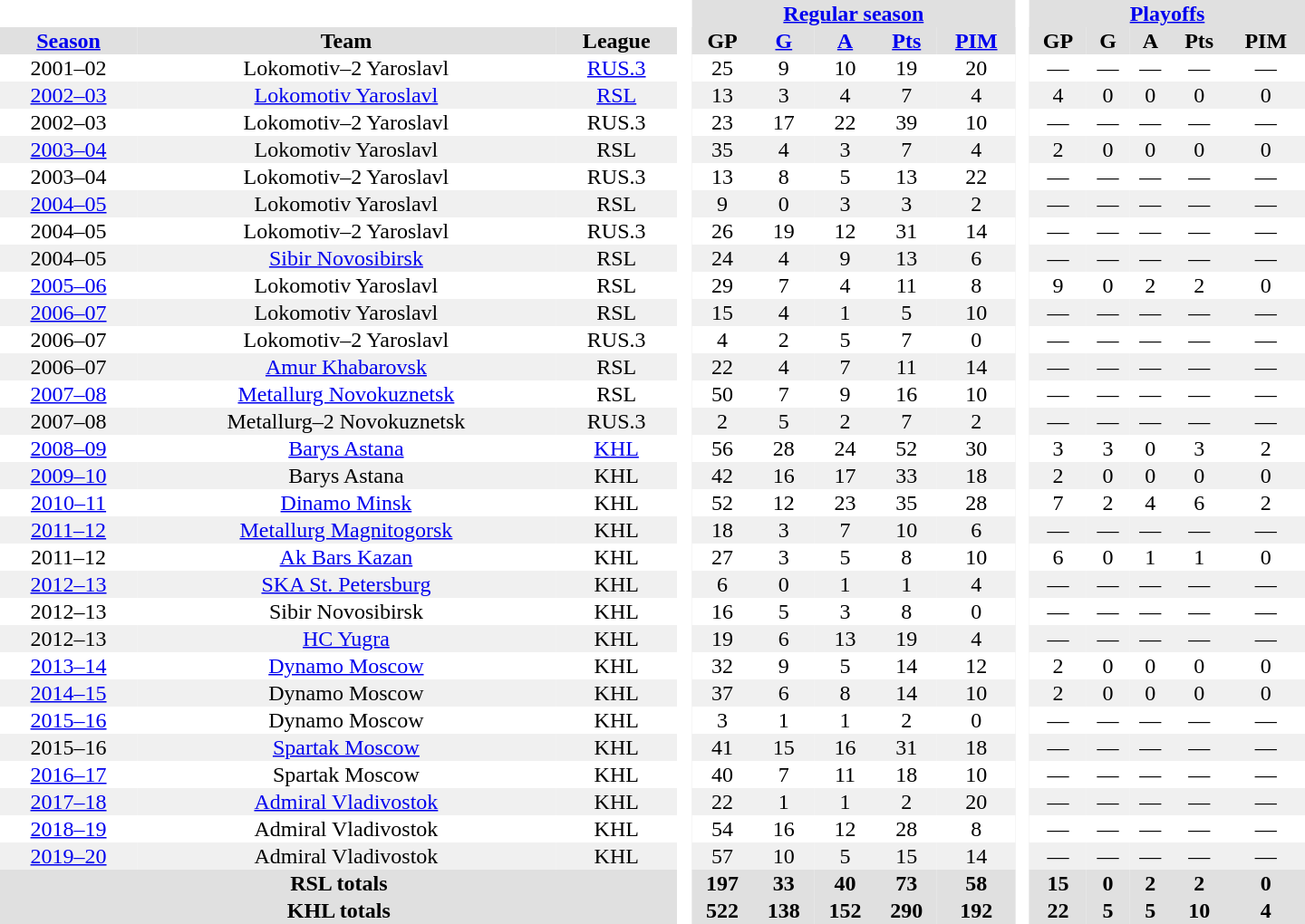<table border="0" cellpadding="1" cellspacing="0" style="text-align:center; width:60em;">
<tr style="background:#e0e0e0;">
<th colspan="3"  bgcolor="#ffffff"> </th>
<th rowspan="99" bgcolor="#ffffff"> </th>
<th colspan="5"><a href='#'>Regular season</a></th>
<th rowspan="99" bgcolor="#ffffff"> </th>
<th colspan="5"><a href='#'>Playoffs</a></th>
</tr>
<tr style="background:#e0e0e0;">
<th><a href='#'>Season</a></th>
<th>Team</th>
<th>League</th>
<th>GP</th>
<th><a href='#'>G</a></th>
<th><a href='#'>A</a></th>
<th><a href='#'>Pts</a></th>
<th><a href='#'>PIM</a></th>
<th>GP</th>
<th>G</th>
<th>A</th>
<th>Pts</th>
<th>PIM</th>
</tr>
<tr>
<td>2001–02</td>
<td>Lokomotiv–2 Yaroslavl</td>
<td><a href='#'>RUS.3</a></td>
<td>25</td>
<td>9</td>
<td>10</td>
<td>19</td>
<td>20</td>
<td>—</td>
<td>—</td>
<td>—</td>
<td>—</td>
<td>—</td>
</tr>
<tr bgcolor="#f0f0f0">
<td><a href='#'>2002–03</a></td>
<td><a href='#'>Lokomotiv Yaroslavl</a></td>
<td><a href='#'>RSL</a></td>
<td>13</td>
<td>3</td>
<td>4</td>
<td>7</td>
<td>4</td>
<td>4</td>
<td>0</td>
<td>0</td>
<td>0</td>
<td>0</td>
</tr>
<tr>
<td>2002–03</td>
<td>Lokomotiv–2 Yaroslavl</td>
<td>RUS.3</td>
<td>23</td>
<td>17</td>
<td>22</td>
<td>39</td>
<td>10</td>
<td>—</td>
<td>—</td>
<td>—</td>
<td>—</td>
<td>—</td>
</tr>
<tr bgcolor="#f0f0f0">
<td><a href='#'>2003–04</a></td>
<td>Lokomotiv Yaroslavl</td>
<td>RSL</td>
<td>35</td>
<td>4</td>
<td>3</td>
<td>7</td>
<td>4</td>
<td>2</td>
<td>0</td>
<td>0</td>
<td>0</td>
<td>0</td>
</tr>
<tr>
<td>2003–04</td>
<td>Lokomotiv–2 Yaroslavl</td>
<td>RUS.3</td>
<td>13</td>
<td>8</td>
<td>5</td>
<td>13</td>
<td>22</td>
<td>—</td>
<td>—</td>
<td>—</td>
<td>—</td>
<td>—</td>
</tr>
<tr bgcolor="#f0f0f0">
<td><a href='#'>2004–05</a></td>
<td>Lokomotiv Yaroslavl</td>
<td>RSL</td>
<td>9</td>
<td>0</td>
<td>3</td>
<td>3</td>
<td>2</td>
<td>—</td>
<td>—</td>
<td>—</td>
<td>—</td>
<td>—</td>
</tr>
<tr>
<td>2004–05</td>
<td>Lokomotiv–2 Yaroslavl</td>
<td>RUS.3</td>
<td>26</td>
<td>19</td>
<td>12</td>
<td>31</td>
<td>14</td>
<td>—</td>
<td>—</td>
<td>—</td>
<td>—</td>
<td>—</td>
</tr>
<tr bgcolor="#f0f0f0">
<td>2004–05</td>
<td><a href='#'>Sibir Novosibirsk</a></td>
<td>RSL</td>
<td>24</td>
<td>4</td>
<td>9</td>
<td>13</td>
<td>6</td>
<td>—</td>
<td>—</td>
<td>—</td>
<td>—</td>
<td>—</td>
</tr>
<tr>
<td><a href='#'>2005–06</a></td>
<td>Lokomotiv Yaroslavl</td>
<td>RSL</td>
<td>29</td>
<td>7</td>
<td>4</td>
<td>11</td>
<td>8</td>
<td>9</td>
<td>0</td>
<td>2</td>
<td>2</td>
<td>0</td>
</tr>
<tr bgcolor="#f0f0f0">
<td><a href='#'>2006–07</a></td>
<td>Lokomotiv Yaroslavl</td>
<td>RSL</td>
<td>15</td>
<td>4</td>
<td>1</td>
<td>5</td>
<td>10</td>
<td>—</td>
<td>—</td>
<td>—</td>
<td>—</td>
<td>—</td>
</tr>
<tr>
<td>2006–07</td>
<td>Lokomotiv–2 Yaroslavl</td>
<td>RUS.3</td>
<td>4</td>
<td>2</td>
<td>5</td>
<td>7</td>
<td>0</td>
<td>—</td>
<td>—</td>
<td>—</td>
<td>—</td>
<td>—</td>
</tr>
<tr bgcolor="#f0f0f0">
<td>2006–07</td>
<td><a href='#'>Amur Khabarovsk</a></td>
<td>RSL</td>
<td>22</td>
<td>4</td>
<td>7</td>
<td>11</td>
<td>14</td>
<td>—</td>
<td>—</td>
<td>—</td>
<td>—</td>
<td>—</td>
</tr>
<tr>
<td><a href='#'>2007–08</a></td>
<td><a href='#'>Metallurg Novokuznetsk</a></td>
<td>RSL</td>
<td>50</td>
<td>7</td>
<td>9</td>
<td>16</td>
<td>10</td>
<td>—</td>
<td>—</td>
<td>—</td>
<td>—</td>
<td>—</td>
</tr>
<tr bgcolor="#f0f0f0">
<td>2007–08</td>
<td>Metallurg–2 Novokuznetsk</td>
<td>RUS.3</td>
<td>2</td>
<td>5</td>
<td>2</td>
<td>7</td>
<td>2</td>
<td>—</td>
<td>—</td>
<td>—</td>
<td>—</td>
<td>—</td>
</tr>
<tr>
<td><a href='#'>2008–09</a></td>
<td><a href='#'>Barys Astana</a></td>
<td><a href='#'>KHL</a></td>
<td>56</td>
<td>28</td>
<td>24</td>
<td>52</td>
<td>30</td>
<td>3</td>
<td>3</td>
<td>0</td>
<td>3</td>
<td>2</td>
</tr>
<tr bgcolor="#f0f0f0">
<td><a href='#'>2009–10</a></td>
<td>Barys Astana</td>
<td>KHL</td>
<td>42</td>
<td>16</td>
<td>17</td>
<td>33</td>
<td>18</td>
<td>2</td>
<td>0</td>
<td>0</td>
<td>0</td>
<td>0</td>
</tr>
<tr>
<td><a href='#'>2010–11</a></td>
<td><a href='#'>Dinamo Minsk</a></td>
<td>KHL</td>
<td>52</td>
<td>12</td>
<td>23</td>
<td>35</td>
<td>28</td>
<td>7</td>
<td>2</td>
<td>4</td>
<td>6</td>
<td>2</td>
</tr>
<tr bgcolor="#f0f0f0">
<td><a href='#'>2011–12</a></td>
<td><a href='#'>Metallurg Magnitogorsk</a></td>
<td>KHL</td>
<td>18</td>
<td>3</td>
<td>7</td>
<td>10</td>
<td>6</td>
<td>—</td>
<td>—</td>
<td>—</td>
<td>—</td>
<td>—</td>
</tr>
<tr>
<td>2011–12</td>
<td><a href='#'>Ak Bars Kazan</a></td>
<td>KHL</td>
<td>27</td>
<td>3</td>
<td>5</td>
<td>8</td>
<td>10</td>
<td>6</td>
<td>0</td>
<td>1</td>
<td>1</td>
<td>0</td>
</tr>
<tr bgcolor="#f0f0f0">
<td><a href='#'>2012–13</a></td>
<td><a href='#'>SKA St. Petersburg</a></td>
<td>KHL</td>
<td>6</td>
<td>0</td>
<td>1</td>
<td>1</td>
<td>4</td>
<td>—</td>
<td>—</td>
<td>—</td>
<td>—</td>
<td>—</td>
</tr>
<tr>
<td>2012–13</td>
<td>Sibir Novosibirsk</td>
<td>KHL</td>
<td>16</td>
<td>5</td>
<td>3</td>
<td>8</td>
<td>0</td>
<td>—</td>
<td>—</td>
<td>—</td>
<td>—</td>
<td>—</td>
</tr>
<tr bgcolor="#f0f0f0">
<td>2012–13</td>
<td><a href='#'>HC Yugra</a></td>
<td>KHL</td>
<td>19</td>
<td>6</td>
<td>13</td>
<td>19</td>
<td>4</td>
<td>—</td>
<td>—</td>
<td>—</td>
<td>—</td>
<td>—</td>
</tr>
<tr>
<td><a href='#'>2013–14</a></td>
<td><a href='#'>Dynamo Moscow</a></td>
<td>KHL</td>
<td>32</td>
<td>9</td>
<td>5</td>
<td>14</td>
<td>12</td>
<td>2</td>
<td>0</td>
<td>0</td>
<td>0</td>
<td>0</td>
</tr>
<tr bgcolor="#f0f0f0">
<td><a href='#'>2014–15</a></td>
<td>Dynamo Moscow</td>
<td>KHL</td>
<td>37</td>
<td>6</td>
<td>8</td>
<td>14</td>
<td>10</td>
<td>2</td>
<td>0</td>
<td>0</td>
<td>0</td>
<td>0</td>
</tr>
<tr>
<td><a href='#'>2015–16</a></td>
<td>Dynamo Moscow</td>
<td>KHL</td>
<td>3</td>
<td>1</td>
<td>1</td>
<td>2</td>
<td>0</td>
<td>—</td>
<td>—</td>
<td>—</td>
<td>—</td>
<td>—</td>
</tr>
<tr bgcolor="#f0f0f0">
<td>2015–16</td>
<td><a href='#'>Spartak Moscow</a></td>
<td>KHL</td>
<td>41</td>
<td>15</td>
<td>16</td>
<td>31</td>
<td>18</td>
<td>—</td>
<td>—</td>
<td>—</td>
<td>—</td>
<td>—</td>
</tr>
<tr>
<td><a href='#'>2016–17</a></td>
<td>Spartak Moscow</td>
<td>KHL</td>
<td>40</td>
<td>7</td>
<td>11</td>
<td>18</td>
<td>10</td>
<td>—</td>
<td>—</td>
<td>—</td>
<td>—</td>
<td>—</td>
</tr>
<tr bgcolor="#f0f0f0">
<td><a href='#'>2017–18</a></td>
<td><a href='#'>Admiral Vladivostok</a></td>
<td>KHL</td>
<td>22</td>
<td>1</td>
<td>1</td>
<td>2</td>
<td>20</td>
<td>—</td>
<td>—</td>
<td>—</td>
<td>—</td>
<td>—</td>
</tr>
<tr>
<td><a href='#'>2018–19</a></td>
<td>Admiral Vladivostok</td>
<td>KHL</td>
<td>54</td>
<td>16</td>
<td>12</td>
<td>28</td>
<td>8</td>
<td>—</td>
<td>—</td>
<td>—</td>
<td>—</td>
<td>—</td>
</tr>
<tr bgcolor="#f0f0f0">
<td><a href='#'>2019–20</a></td>
<td>Admiral Vladivostok</td>
<td>KHL</td>
<td>57</td>
<td>10</td>
<td>5</td>
<td>15</td>
<td>14</td>
<td>—</td>
<td>—</td>
<td>—</td>
<td>—</td>
<td>—</td>
</tr>
<tr bgcolor="#e0e0e0">
<th colspan="3">RSL totals</th>
<th>197</th>
<th>33</th>
<th>40</th>
<th>73</th>
<th>58</th>
<th>15</th>
<th>0</th>
<th>2</th>
<th>2</th>
<th>0</th>
</tr>
<tr bgcolor="#e0e0e0">
<th colspan="3">KHL totals</th>
<th>522</th>
<th>138</th>
<th>152</th>
<th>290</th>
<th>192</th>
<th>22</th>
<th>5</th>
<th>5</th>
<th>10</th>
<th>4</th>
</tr>
</table>
